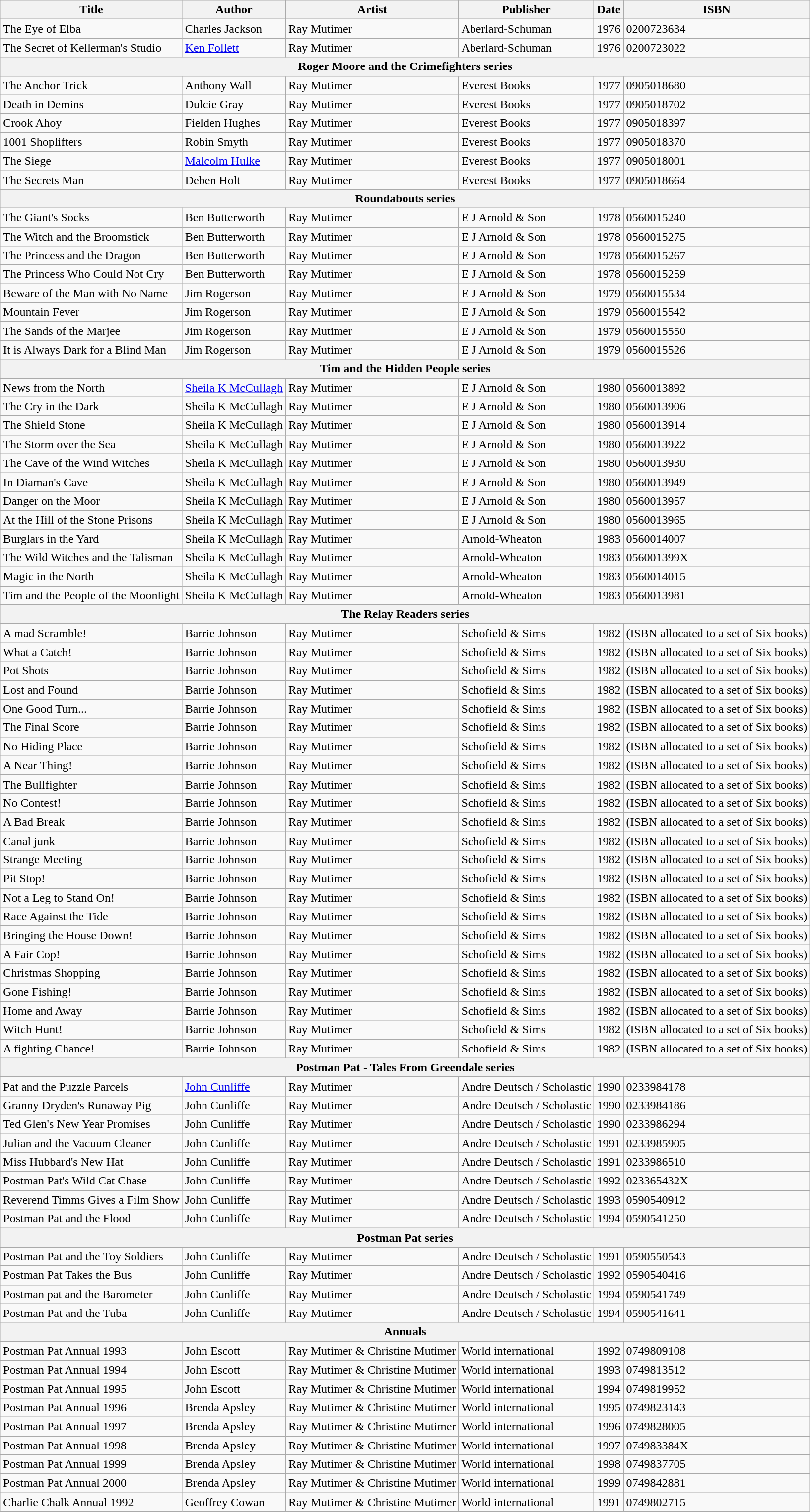<table class="wikitable">
<tr>
<th>Title</th>
<th>Author</th>
<th>Artist</th>
<th>Publisher</th>
<th>Date</th>
<th>ISBN</th>
</tr>
<tr>
<td>The Eye of Elba</td>
<td>Charles Jackson</td>
<td>Ray Mutimer</td>
<td>Aberlard-Schuman</td>
<td>1976</td>
<td>0200723634</td>
</tr>
<tr>
<td>The Secret of Kellerman's Studio</td>
<td><a href='#'>Ken Follett</a></td>
<td>Ray Mutimer</td>
<td>Aberlard-Schuman</td>
<td>1976</td>
<td>0200723022</td>
</tr>
<tr>
<th colspan=6>Roger Moore and the Crimefighters series</th>
</tr>
<tr>
<td>The Anchor Trick</td>
<td>Anthony Wall</td>
<td>Ray Mutimer</td>
<td>Everest Books</td>
<td>1977</td>
<td>0905018680</td>
</tr>
<tr>
<td>Death in Demins</td>
<td>Dulcie Gray</td>
<td>Ray Mutimer</td>
<td>Everest Books</td>
<td>1977</td>
<td>0905018702</td>
</tr>
<tr>
<td>Crook Ahoy</td>
<td>Fielden Hughes</td>
<td>Ray Mutimer</td>
<td>Everest Books</td>
<td>1977</td>
<td>0905018397</td>
</tr>
<tr>
<td>1001 Shoplifters</td>
<td>Robin Smyth</td>
<td>Ray Mutimer</td>
<td>Everest Books</td>
<td>1977</td>
<td>0905018370</td>
</tr>
<tr>
<td>The Siege</td>
<td><a href='#'>Malcolm Hulke</a></td>
<td>Ray Mutimer</td>
<td>Everest Books</td>
<td>1977</td>
<td>0905018001</td>
</tr>
<tr>
<td>The Secrets Man</td>
<td>Deben Holt</td>
<td>Ray Mutimer</td>
<td>Everest Books</td>
<td>1977</td>
<td>0905018664</td>
</tr>
<tr>
<th colspan=6>Roundabouts series</th>
</tr>
<tr>
<td>The Giant's Socks</td>
<td>Ben Butterworth</td>
<td>Ray Mutimer</td>
<td>E J Arnold & Son</td>
<td>1978</td>
<td>0560015240</td>
</tr>
<tr>
<td>The Witch and the Broomstick</td>
<td>Ben Butterworth</td>
<td>Ray Mutimer</td>
<td>E J Arnold & Son</td>
<td>1978</td>
<td>0560015275</td>
</tr>
<tr>
<td>The Princess and the Dragon</td>
<td>Ben Butterworth</td>
<td>Ray Mutimer</td>
<td>E J Arnold & Son</td>
<td>1978</td>
<td>0560015267</td>
</tr>
<tr>
<td>The Princess Who Could Not Cry</td>
<td>Ben Butterworth</td>
<td>Ray Mutimer</td>
<td>E J Arnold & Son</td>
<td>1978</td>
<td>0560015259</td>
</tr>
<tr>
<td>Beware of the Man with No Name</td>
<td>Jim Rogerson</td>
<td>Ray Mutimer</td>
<td>E J Arnold & Son</td>
<td>1979</td>
<td>0560015534</td>
</tr>
<tr>
<td>Mountain Fever</td>
<td>Jim Rogerson</td>
<td>Ray Mutimer</td>
<td>E J Arnold & Son</td>
<td>1979</td>
<td>0560015542</td>
</tr>
<tr>
<td>The Sands of the Marjee</td>
<td>Jim Rogerson</td>
<td>Ray Mutimer</td>
<td>E J Arnold & Son</td>
<td>1979</td>
<td>0560015550</td>
</tr>
<tr>
<td>It is Always Dark for a Blind Man</td>
<td>Jim Rogerson</td>
<td>Ray Mutimer</td>
<td>E J Arnold & Son</td>
<td>1979</td>
<td>0560015526</td>
</tr>
<tr>
<th colspan=6>Tim and the Hidden People series</th>
</tr>
<tr>
<td>News from the North</td>
<td><a href='#'>Sheila K McCullagh</a></td>
<td>Ray Mutimer</td>
<td>E J Arnold & Son</td>
<td>1980</td>
<td>0560013892</td>
</tr>
<tr>
<td>The Cry in the Dark</td>
<td>Sheila K McCullagh</td>
<td>Ray Mutimer</td>
<td>E J Arnold & Son</td>
<td>1980</td>
<td>0560013906</td>
</tr>
<tr>
<td>The Shield Stone</td>
<td>Sheila K McCullagh</td>
<td>Ray Mutimer</td>
<td>E J Arnold & Son</td>
<td>1980</td>
<td>0560013914</td>
</tr>
<tr>
<td>The Storm over the Sea</td>
<td>Sheila K McCullagh</td>
<td>Ray Mutimer</td>
<td>E J Arnold & Son</td>
<td>1980</td>
<td>0560013922</td>
</tr>
<tr>
<td>The Cave of the Wind Witches</td>
<td>Sheila K McCullagh</td>
<td>Ray Mutimer</td>
<td>E J Arnold & Son</td>
<td>1980</td>
<td>0560013930</td>
</tr>
<tr>
<td>In Diaman's Cave</td>
<td>Sheila K McCullagh</td>
<td>Ray Mutimer</td>
<td>E J Arnold & Son</td>
<td>1980</td>
<td>0560013949</td>
</tr>
<tr>
<td>Danger on the Moor</td>
<td>Sheila K McCullagh</td>
<td>Ray Mutimer</td>
<td>E J Arnold & Son</td>
<td>1980</td>
<td>0560013957</td>
</tr>
<tr>
<td>At the Hill of the Stone Prisons</td>
<td>Sheila K McCullagh</td>
<td>Ray Mutimer</td>
<td>E J Arnold & Son</td>
<td>1980</td>
<td>0560013965</td>
</tr>
<tr>
<td>Burglars in the Yard</td>
<td>Sheila K McCullagh</td>
<td>Ray Mutimer</td>
<td>Arnold-Wheaton</td>
<td>1983</td>
<td>0560014007</td>
</tr>
<tr>
<td>The Wild Witches and the Talisman</td>
<td>Sheila K McCullagh</td>
<td>Ray Mutimer</td>
<td>Arnold-Wheaton</td>
<td>1983</td>
<td>056001399X</td>
</tr>
<tr>
<td>Magic in the North</td>
<td>Sheila K McCullagh</td>
<td>Ray Mutimer</td>
<td>Arnold-Wheaton</td>
<td>1983</td>
<td>0560014015</td>
</tr>
<tr>
<td>Tim and the People of the Moonlight</td>
<td>Sheila K McCullagh</td>
<td>Ray Mutimer</td>
<td>Arnold-Wheaton</td>
<td>1983</td>
<td>0560013981</td>
</tr>
<tr>
<th colspan=6>The Relay Readers series</th>
</tr>
<tr>
<td>A mad Scramble!</td>
<td>Barrie Johnson</td>
<td>Ray Mutimer</td>
<td>Schofield & Sims</td>
<td>1982</td>
<td>(ISBN allocated to a set of Six books)</td>
</tr>
<tr>
<td>What a Catch!</td>
<td>Barrie Johnson</td>
<td>Ray Mutimer</td>
<td>Schofield & Sims</td>
<td>1982</td>
<td>(ISBN allocated to a set of Six books)</td>
</tr>
<tr>
<td>Pot Shots</td>
<td>Barrie Johnson</td>
<td>Ray Mutimer</td>
<td>Schofield & Sims</td>
<td>1982</td>
<td>(ISBN allocated to a set of Six books)</td>
</tr>
<tr>
<td>Lost and Found</td>
<td>Barrie Johnson</td>
<td>Ray Mutimer</td>
<td>Schofield & Sims</td>
<td>1982</td>
<td>(ISBN allocated to a set of Six books)</td>
</tr>
<tr>
<td>One Good Turn...</td>
<td>Barrie Johnson</td>
<td>Ray Mutimer</td>
<td>Schofield & Sims</td>
<td>1982</td>
<td>(ISBN allocated to a set of Six books)</td>
</tr>
<tr>
<td>The Final Score</td>
<td>Barrie Johnson</td>
<td>Ray Mutimer</td>
<td>Schofield & Sims</td>
<td>1982</td>
<td>(ISBN allocated to a set of Six books)</td>
</tr>
<tr>
<td>No Hiding Place</td>
<td>Barrie Johnson</td>
<td>Ray Mutimer</td>
<td>Schofield & Sims</td>
<td>1982</td>
<td>(ISBN allocated to a set of Six books)</td>
</tr>
<tr>
<td>A Near Thing!</td>
<td>Barrie Johnson</td>
<td>Ray Mutimer</td>
<td>Schofield & Sims</td>
<td>1982</td>
<td>(ISBN allocated to a set of Six books)</td>
</tr>
<tr>
<td>The Bullfighter</td>
<td>Barrie Johnson</td>
<td>Ray Mutimer</td>
<td>Schofield & Sims</td>
<td>1982</td>
<td>(ISBN allocated to a set of Six books)</td>
</tr>
<tr>
<td>No Contest!</td>
<td>Barrie Johnson</td>
<td>Ray Mutimer</td>
<td>Schofield & Sims</td>
<td>1982</td>
<td>(ISBN allocated to a set of Six books)</td>
</tr>
<tr>
<td>A Bad Break</td>
<td>Barrie Johnson</td>
<td>Ray Mutimer</td>
<td>Schofield & Sims</td>
<td>1982</td>
<td>(ISBN allocated to a set of Six books)</td>
</tr>
<tr>
<td>Canal junk</td>
<td>Barrie Johnson</td>
<td>Ray Mutimer</td>
<td>Schofield & Sims</td>
<td>1982</td>
<td>(ISBN allocated to a set of Six books)</td>
</tr>
<tr>
<td>Strange Meeting</td>
<td>Barrie Johnson</td>
<td>Ray Mutimer</td>
<td>Schofield & Sims</td>
<td>1982</td>
<td>(ISBN allocated to a set of Six books)</td>
</tr>
<tr>
<td>Pit Stop!</td>
<td>Barrie Johnson</td>
<td>Ray Mutimer</td>
<td>Schofield & Sims</td>
<td>1982</td>
<td>(ISBN allocated to a set of Six books)</td>
</tr>
<tr>
<td>Not a Leg to Stand On!</td>
<td>Barrie Johnson</td>
<td>Ray Mutimer</td>
<td>Schofield & Sims</td>
<td>1982</td>
<td>(ISBN allocated to a set of Six books)</td>
</tr>
<tr>
<td>Race Against the Tide</td>
<td>Barrie Johnson</td>
<td>Ray Mutimer</td>
<td>Schofield & Sims</td>
<td>1982</td>
<td>(ISBN allocated to a set of Six books)</td>
</tr>
<tr>
<td>Bringing the House Down!</td>
<td>Barrie Johnson</td>
<td>Ray Mutimer</td>
<td>Schofield & Sims</td>
<td>1982</td>
<td>(ISBN allocated to a set of Six books)</td>
</tr>
<tr>
<td>A Fair Cop!</td>
<td>Barrie Johnson</td>
<td>Ray Mutimer</td>
<td>Schofield & Sims</td>
<td>1982</td>
<td>(ISBN allocated to a set of Six books)</td>
</tr>
<tr>
<td>Christmas Shopping</td>
<td>Barrie Johnson</td>
<td>Ray Mutimer</td>
<td>Schofield & Sims</td>
<td>1982</td>
<td>(ISBN allocated to a set of Six books)</td>
</tr>
<tr>
<td>Gone Fishing!</td>
<td>Barrie Johnson</td>
<td>Ray Mutimer</td>
<td>Schofield & Sims</td>
<td>1982</td>
<td>(ISBN allocated to a set of Six books)</td>
</tr>
<tr>
<td>Home and Away</td>
<td>Barrie Johnson</td>
<td>Ray Mutimer</td>
<td>Schofield & Sims</td>
<td>1982</td>
<td>(ISBN allocated to a set of Six books)</td>
</tr>
<tr>
<td>Witch Hunt!</td>
<td>Barrie Johnson</td>
<td>Ray Mutimer</td>
<td>Schofield & Sims</td>
<td>1982</td>
<td>(ISBN allocated to a set of Six books)</td>
</tr>
<tr>
<td>A fighting Chance!</td>
<td>Barrie Johnson</td>
<td>Ray Mutimer</td>
<td>Schofield & Sims</td>
<td>1982</td>
<td>(ISBN allocated to a set of Six books)</td>
</tr>
<tr>
<th colspan=6>Postman Pat - Tales From Greendale  series</th>
</tr>
<tr>
<td>Pat and the Puzzle Parcels</td>
<td><a href='#'>John Cunliffe</a></td>
<td>Ray Mutimer</td>
<td>Andre Deutsch / Scholastic</td>
<td>1990</td>
<td>0233984178</td>
</tr>
<tr>
<td>Granny Dryden's Runaway Pig</td>
<td>John Cunliffe</td>
<td>Ray Mutimer</td>
<td>Andre Deutsch / Scholastic</td>
<td>1990</td>
<td>0233984186</td>
</tr>
<tr>
<td>Ted Glen's New Year Promises</td>
<td>John Cunliffe</td>
<td>Ray Mutimer</td>
<td>Andre Deutsch / Scholastic</td>
<td>1990</td>
<td>0233986294</td>
</tr>
<tr>
<td>Julian and the Vacuum Cleaner</td>
<td>John Cunliffe</td>
<td>Ray Mutimer</td>
<td>Andre Deutsch / Scholastic</td>
<td>1991</td>
<td>0233985905</td>
</tr>
<tr>
<td>Miss Hubbard's New Hat</td>
<td>John Cunliffe</td>
<td>Ray Mutimer</td>
<td>Andre Deutsch / Scholastic</td>
<td>1991</td>
<td>0233986510</td>
</tr>
<tr>
<td>Postman Pat's Wild Cat Chase</td>
<td>John Cunliffe</td>
<td>Ray Mutimer</td>
<td>Andre Deutsch / Scholastic</td>
<td>1992</td>
<td>023365432X</td>
</tr>
<tr>
<td>Reverend Timms Gives a Film Show</td>
<td>John Cunliffe</td>
<td>Ray Mutimer</td>
<td>Andre Deutsch / Scholastic</td>
<td>1993</td>
<td>0590540912</td>
</tr>
<tr>
<td>Postman Pat and the Flood</td>
<td>John Cunliffe</td>
<td>Ray Mutimer</td>
<td>Andre Deutsch / Scholastic</td>
<td>1994</td>
<td>0590541250</td>
</tr>
<tr>
<th colspan=6>Postman Pat series</th>
</tr>
<tr>
<td>Postman Pat and the Toy Soldiers</td>
<td>John Cunliffe</td>
<td>Ray Mutimer</td>
<td>Andre Deutsch / Scholastic</td>
<td>1991</td>
<td>0590550543</td>
</tr>
<tr>
<td>Postman Pat Takes the Bus</td>
<td>John Cunliffe</td>
<td>Ray Mutimer</td>
<td>Andre Deutsch / Scholastic</td>
<td>1992</td>
<td>0590540416</td>
</tr>
<tr>
<td>Postman pat and the Barometer</td>
<td>John Cunliffe</td>
<td>Ray Mutimer</td>
<td>Andre Deutsch / Scholastic</td>
<td>1994</td>
<td>0590541749</td>
</tr>
<tr>
<td>Postman Pat and the Tuba</td>
<td>John Cunliffe</td>
<td>Ray Mutimer</td>
<td>Andre Deutsch / Scholastic</td>
<td>1994</td>
<td>0590541641</td>
</tr>
<tr>
<th colspan=6>Annuals</th>
</tr>
<tr>
<td>Postman Pat Annual 1993</td>
<td>John Escott</td>
<td>Ray Mutimer & Christine Mutimer</td>
<td>World international</td>
<td>1992</td>
<td>0749809108</td>
</tr>
<tr>
<td>Postman Pat Annual 1994</td>
<td>John Escott</td>
<td>Ray Mutimer & Christine Mutimer</td>
<td>World international</td>
<td>1993</td>
<td>0749813512</td>
</tr>
<tr>
<td>Postman Pat Annual 1995</td>
<td>John Escott</td>
<td>Ray Mutimer & Christine Mutimer</td>
<td>World international</td>
<td>1994</td>
<td>0749819952</td>
</tr>
<tr>
<td>Postman Pat Annual 1996</td>
<td>Brenda Apsley</td>
<td>Ray Mutimer & Christine Mutimer</td>
<td>World international</td>
<td>1995</td>
<td>0749823143</td>
</tr>
<tr>
<td>Postman Pat Annual 1997</td>
<td>Brenda Apsley</td>
<td>Ray Mutimer & Christine Mutimer</td>
<td>World international</td>
<td>1996</td>
<td>0749828005</td>
</tr>
<tr>
<td>Postman Pat Annual 1998</td>
<td>Brenda Apsley</td>
<td>Ray Mutimer & Christine Mutimer</td>
<td>World international</td>
<td>1997</td>
<td>074983384X</td>
</tr>
<tr>
<td>Postman Pat Annual 1999</td>
<td>Brenda Apsley</td>
<td>Ray Mutimer & Christine Mutimer</td>
<td>World international</td>
<td>1998</td>
<td>0749837705</td>
</tr>
<tr>
<td>Postman Pat Annual 2000</td>
<td>Brenda Apsley</td>
<td>Ray Mutimer & Christine Mutimer</td>
<td>World international</td>
<td>1999</td>
<td>0749842881</td>
</tr>
<tr>
<td>Charlie Chalk Annual 1992</td>
<td>Geoffrey Cowan</td>
<td>Ray Mutimer & Christine Mutimer</td>
<td>World international</td>
<td>1991</td>
<td>0749802715</td>
</tr>
</table>
